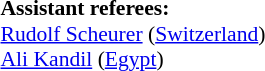<table width=50% style="font-size: 90%">
<tr>
<td><br><br>
<strong>Assistant referees:</strong>
<br><a href='#'>Rudolf Scheurer</a> (<a href='#'>Switzerland</a>)
<br><a href='#'>Ali Kandil</a> (<a href='#'>Egypt</a>)</td>
</tr>
</table>
